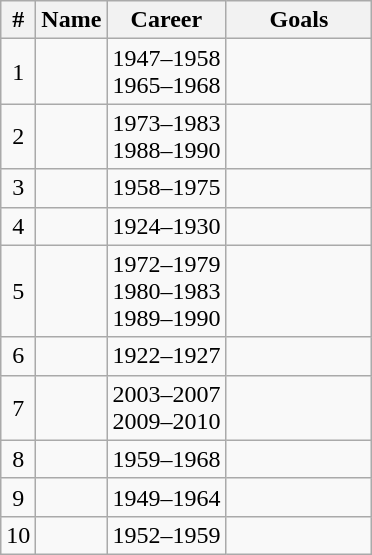<table class="wikitable sortable" style="text-align:center;">
<tr>
<th>#</th>
<th>Name</th>
<th>Career</th>
<th width="90">Goals</th>
</tr>
<tr>
<td>1</td>
<td style="text-align:left;"> </td>
<td>1947–1958<br>1965–1968</td>
<td></td>
</tr>
<tr>
<td>2</td>
<td style="text-align:left;"> </td>
<td>1973–1983<br>1988–1990</td>
<td></td>
</tr>
<tr>
<td>3</td>
<td style="text-align:left;"> </td>
<td>1958–1975</td>
<td></td>
</tr>
<tr>
<td>4</td>
<td style="text-align:left;"> </td>
<td>1924–1930</td>
<td></td>
</tr>
<tr>
<td>5</td>
<td style="text-align:left;"> </td>
<td>1972–1979<br>1980–1983<br>1989–1990</td>
<td></td>
</tr>
<tr>
<td>6</td>
<td style="text-align:left;"> </td>
<td>1922–1927</td>
<td></td>
</tr>
<tr>
<td>7</td>
<td style="text-align:left;"> </td>
<td>2003–2007<br>2009–2010</td>
<td></td>
</tr>
<tr>
<td>8</td>
<td style="text-align:left;"> </td>
<td>1959–1968</td>
<td></td>
</tr>
<tr>
<td>9</td>
<td style="text-align:left;"> </td>
<td>1949–1964</td>
<td></td>
</tr>
<tr>
<td>10</td>
<td style="text-align:left;"> </td>
<td>1952–1959</td>
<td></td>
</tr>
</table>
